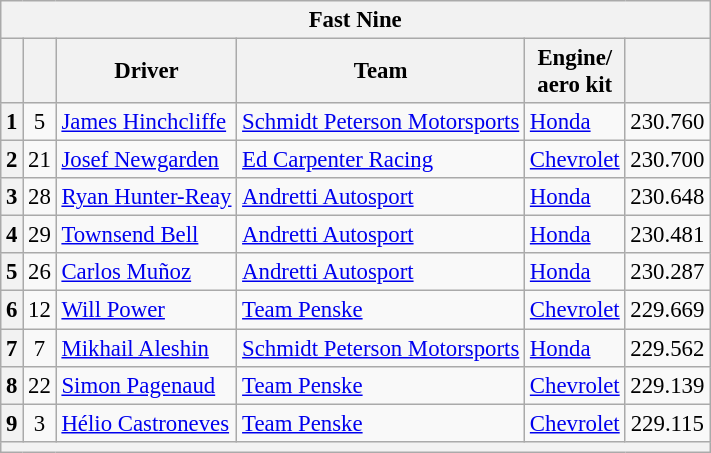<table class="wikitable" style="font-size:95%;">
<tr>
<th colspan="6">Fast Nine</th>
</tr>
<tr>
<th></th>
<th></th>
<th>Driver</th>
<th>Team</th>
<th>Engine/<br>aero kit</th>
<th></th>
</tr>
<tr>
<th>1</th>
<td align=center>5</td>
<td> <a href='#'>James Hinchcliffe</a></td>
<td><a href='#'>Schmidt Peterson Motorsports</a></td>
<td><a href='#'>Honda</a></td>
<td align=center>230.760</td>
</tr>
<tr>
<th>2</th>
<td align=center>21</td>
<td> <a href='#'>Josef Newgarden</a></td>
<td><a href='#'>Ed Carpenter Racing</a></td>
<td><a href='#'>Chevrolet</a></td>
<td align=center>230.700</td>
</tr>
<tr>
<th>3</th>
<td align=center>28</td>
<td> <a href='#'>Ryan Hunter-Reay</a></td>
<td><a href='#'>Andretti Autosport</a></td>
<td><a href='#'>Honda</a></td>
<td align=center>230.648</td>
</tr>
<tr>
<th>4</th>
<td align=center>29</td>
<td> <a href='#'>Townsend Bell</a></td>
<td><a href='#'>Andretti Autosport</a></td>
<td><a href='#'>Honda</a></td>
<td align=center>230.481</td>
</tr>
<tr>
<th>5</th>
<td align=center>26</td>
<td> <a href='#'>Carlos Muñoz</a></td>
<td><a href='#'>Andretti Autosport</a></td>
<td><a href='#'>Honda</a></td>
<td align=center>230.287</td>
</tr>
<tr>
<th>6</th>
<td align=center>12</td>
<td> <a href='#'>Will Power</a></td>
<td><a href='#'>Team Penske</a></td>
<td><a href='#'>Chevrolet</a></td>
<td align=center>229.669</td>
</tr>
<tr>
<th>7</th>
<td align=center>7</td>
<td> <a href='#'>Mikhail Aleshin</a></td>
<td><a href='#'>Schmidt Peterson Motorsports</a></td>
<td><a href='#'>Honda</a></td>
<td align=center>229.562</td>
</tr>
<tr>
<th>8</th>
<td align=center>22</td>
<td> <a href='#'>Simon Pagenaud</a></td>
<td><a href='#'>Team Penske</a></td>
<td><a href='#'>Chevrolet</a></td>
<td align=center>229.139</td>
</tr>
<tr>
<th>9</th>
<td align=center>3</td>
<td> <a href='#'>Hélio Castroneves</a></td>
<td><a href='#'>Team Penske</a></td>
<td><a href='#'>Chevrolet</a></td>
<td align=center>229.115</td>
</tr>
<tr>
<th colspan=6></th>
</tr>
</table>
